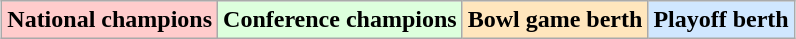<table class="wikitable" style="margin:1em auto;">
<tr>
<td bgcolor="#FFCCCC"><strong>National champions</strong></td>
<td bgcolor="#ddffdd"><strong>Conference champions</strong></td>
<td bgcolor="#ffe6bd"><strong>Bowl game berth</strong></td>
<td bgcolor="#d0e7ff"><strong>Playoff berth</strong></td>
</tr>
</table>
